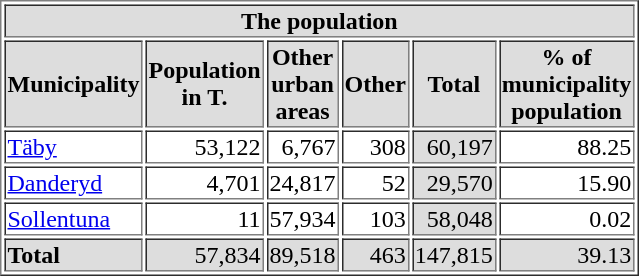<table border>
<tr bgcolor=#dddddd>
<th colspan="6">The population </th>
</tr>
<tr bgcolor=#dddddd>
<th>Municipality</th>
<th>Population<br>in T.</th>
<th>Other<br>urban<br>areas</th>
<th>Other</th>
<th>Total</th>
<th>% of<br>municipality<br>population</th>
</tr>
<tr align=right>
<td align=left><a href='#'>Täby</a></td>
<td>53,122</td>
<td>6,767</td>
<td>308</td>
<td bgcolor=#dddddd>60,197</td>
<td>88.25</td>
</tr>
<tr align=right>
<td align=left><a href='#'>Danderyd</a></td>
<td>4,701</td>
<td>24,817</td>
<td>52</td>
<td bgcolor=#dddddd>29,570</td>
<td>15.90</td>
</tr>
<tr align=right>
<td align=left><a href='#'>Sollentuna</a></td>
<td>11</td>
<td>57,934</td>
<td>103</td>
<td bgcolor=#dddddd>58,048</td>
<td>0.02</td>
</tr>
<tr align=right bgcolor=#dddddd>
<td align=left><strong>Total</strong></td>
<td>57,834</td>
<td>89,518</td>
<td>463</td>
<td>147,815</td>
<td>39.13</td>
</tr>
</table>
